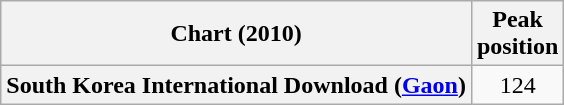<table class="wikitable plainrowheaders" style="text-align:center">
<tr>
<th scope="col">Chart (2010)</th>
<th scope="col">Peak<br>position</th>
</tr>
<tr>
<th scope="row">South Korea International Download (<a href='#'>Gaon</a>)</th>
<td>124</td>
</tr>
</table>
